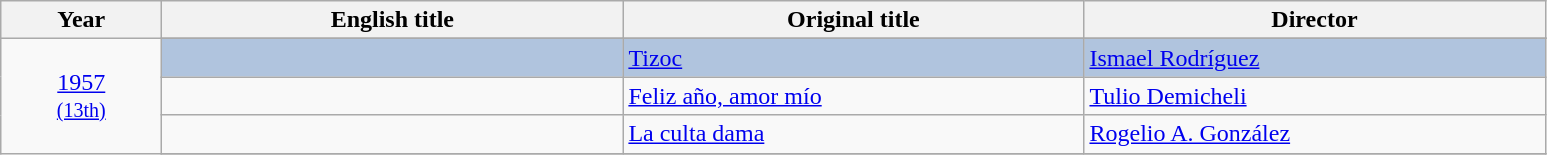<table class="wikitable">
<tr>
<th width="100"><strong>Year</strong></th>
<th width="300"><strong>English title</strong></th>
<th width="300"><strong>Original title</strong></th>
<th width="300"><strong>Director</strong></th>
</tr>
<tr>
<td rowspan="6" style="text-align:center;"><a href='#'>1957</a><br><small><a href='#'>(13th)</a></small></td>
</tr>
<tr style="background:#B0C4DE;">
<td></td>
<td><a href='#'>Tizoc</a></td>
<td><a href='#'>Ismael Rodríguez</a></td>
</tr>
<tr>
<td></td>
<td><a href='#'>Feliz año, amor mío</a></td>
<td><a href='#'>Tulio Demicheli</a></td>
</tr>
<tr>
<td></td>
<td><a href='#'>La culta dama</a></td>
<td><a href='#'>Rogelio A. González</a></td>
</tr>
<tr>
</tr>
</table>
